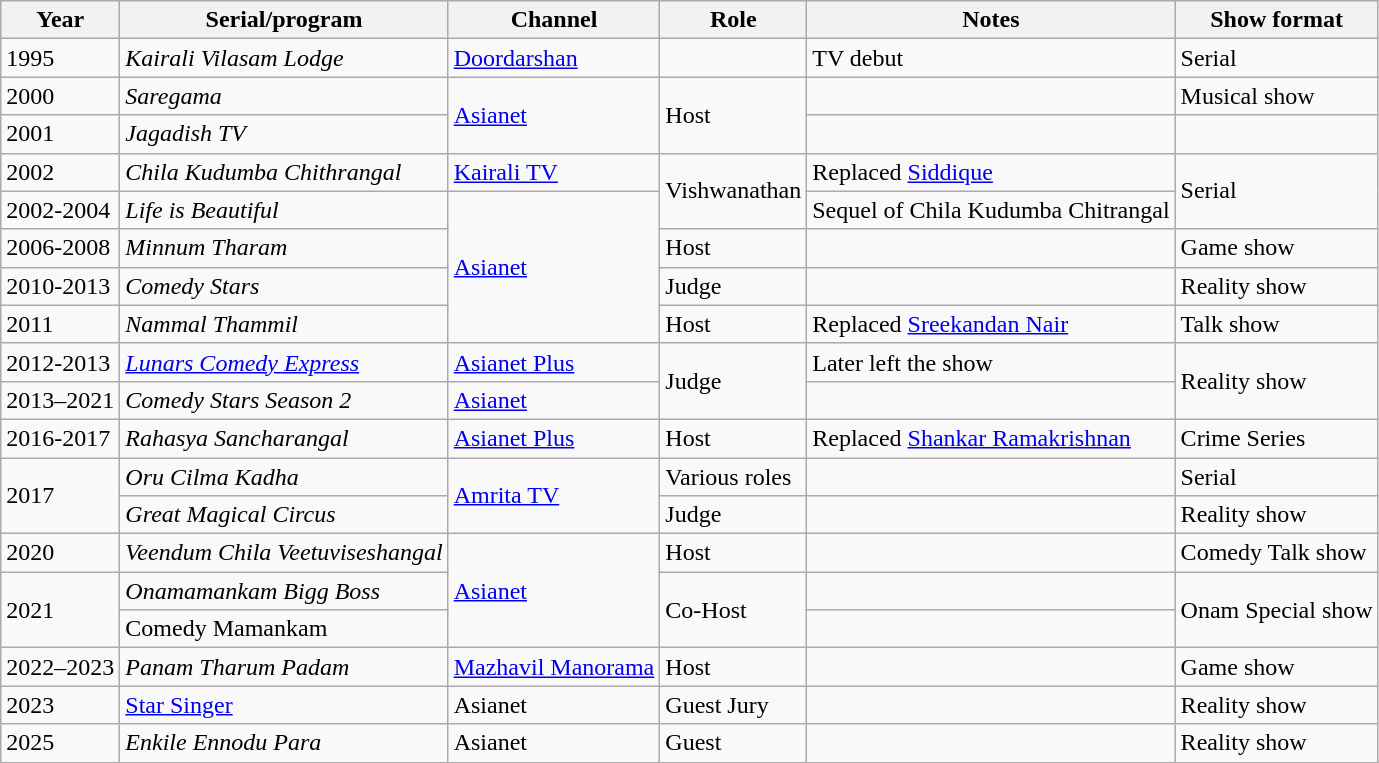<table class="wikitable">
<tr>
<th>Year</th>
<th>Serial/program</th>
<th>Channel</th>
<th>Role</th>
<th>Notes</th>
<th>Show format</th>
</tr>
<tr>
<td>1995</td>
<td><em>Kairali Vilasam Lodge</em></td>
<td><a href='#'>Doordarshan</a></td>
<td></td>
<td>TV debut</td>
<td>Serial</td>
</tr>
<tr>
<td>2000</td>
<td><em>Saregama</em></td>
<td rowspan="2"><a href='#'>Asianet</a></td>
<td rowspan="2">Host</td>
<td></td>
<td>Musical show</td>
</tr>
<tr>
<td>2001</td>
<td><em>Jagadish TV</em></td>
<td></td>
<td></td>
</tr>
<tr>
<td>2002</td>
<td><em>Chila Kudumba Chithrangal</em></td>
<td><a href='#'>Kairali TV</a></td>
<td rowspan="2">Vishwanathan</td>
<td>Replaced <a href='#'>Siddique</a></td>
<td rowspan=2>Serial</td>
</tr>
<tr>
<td>2002-2004</td>
<td><em>Life is Beautiful</em></td>
<td rowspan="4"><a href='#'>Asianet</a></td>
<td>Sequel of Chila Kudumba Chitrangal</td>
</tr>
<tr>
<td>2006-2008</td>
<td><em>Minnum Tharam</em></td>
<td>Host</td>
<td></td>
<td>Game show</td>
</tr>
<tr>
<td>2010-2013</td>
<td><em>Comedy Stars</em></td>
<td>Judge</td>
<td></td>
<td>Reality show</td>
</tr>
<tr>
<td>2011</td>
<td><em>Nammal Thammil</em></td>
<td>Host</td>
<td>Replaced <a href='#'>Sreekandan Nair</a></td>
<td>Talk show</td>
</tr>
<tr>
<td>2012-2013</td>
<td><em><a href='#'>Lunars Comedy Express</a></em></td>
<td><a href='#'>Asianet Plus</a></td>
<td rowspan="2">Judge</td>
<td>Later left the show</td>
<td rowspan="2">Reality show</td>
</tr>
<tr>
<td>2013–2021</td>
<td><em>Comedy Stars Season 2</em></td>
<td><a href='#'>Asianet</a></td>
<td></td>
</tr>
<tr>
<td>2016-2017</td>
<td><em>Rahasya Sancharangal</em></td>
<td><a href='#'>Asianet Plus</a></td>
<td>Host</td>
<td>Replaced <a href='#'>Shankar Ramakrishnan</a></td>
<td>Crime Series</td>
</tr>
<tr>
<td rowspan=2>2017</td>
<td><em> Oru Cilma Kadha</em></td>
<td rowspan="2"><a href='#'>Amrita TV</a></td>
<td>Various roles</td>
<td></td>
<td>Serial</td>
</tr>
<tr>
<td><em>Great Magical Circus</em></td>
<td>Judge</td>
<td></td>
<td>Reality show</td>
</tr>
<tr>
<td>2020</td>
<td><em>Veendum Chila Veetuviseshangal</em></td>
<td rowspan="3"><a href='#'>Asianet</a></td>
<td>Host</td>
<td></td>
<td>Comedy Talk show</td>
</tr>
<tr>
<td Rowspan=2>2021</td>
<td><em>Onamamankam Bigg Boss</em></td>
<td rowspan="2">Co-Host</td>
<td></td>
<td rowspan=2>Onam Special show</td>
</tr>
<tr>
<td>Comedy Mamankam</td>
<td></td>
</tr>
<tr>
<td>2022–2023</td>
<td><em>Panam Tharum Padam</em></td>
<td><a href='#'>Mazhavil Manorama</a></td>
<td>Host</td>
<td></td>
<td>Game show</td>
</tr>
<tr>
<td>2023</td>
<td><a href='#'>Star Singer</a></td>
<td>Asianet</td>
<td>Guest Jury</td>
<td></td>
<td>Reality show</td>
</tr>
<tr>
<td>2025</td>
<td><em>Enkile Ennodu Para</em></td>
<td>Asianet</td>
<td>Guest</td>
<td></td>
<td>Reality show</td>
</tr>
</table>
